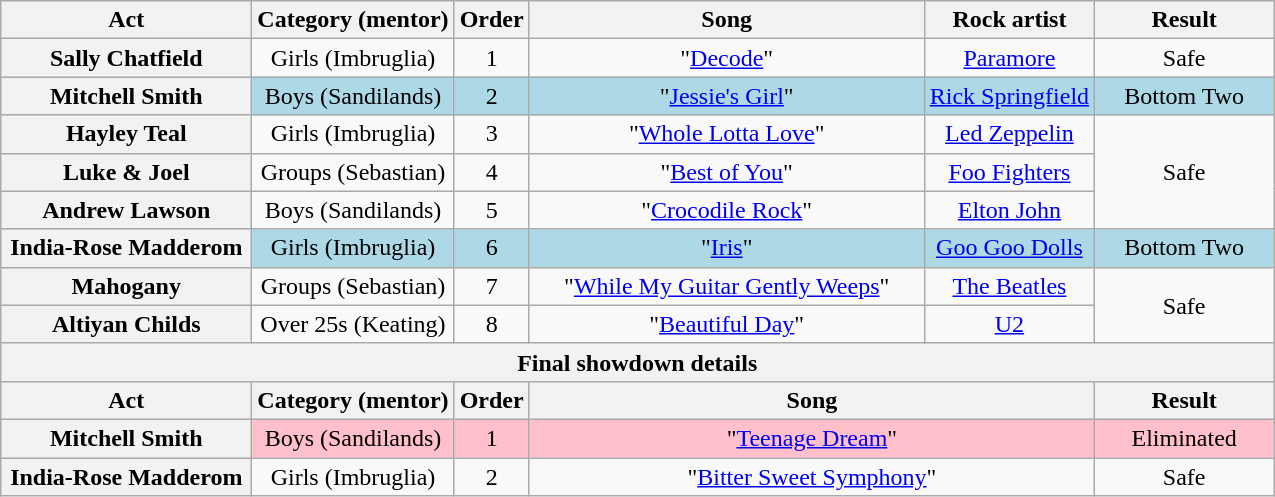<table class="wikitable plainrowheaders" style="text-align:center;">
<tr>
<th scope="col">Act</th>
<th scope="col">Category (mentor)</th>
<th scope="col">Order</th>
<th scope="col" style="width:16em;">Song</th>
<th scope="col">Rock artist</th>
<th scope="col" style="width:7em;">Result</th>
</tr>
<tr>
<th scope="row">Sally Chatfield</th>
<td>Girls (Imbruglia)</td>
<td>1</td>
<td>"<a href='#'>Decode</a>"</td>
<td><a href='#'>Paramore</a></td>
<td>Safe</td>
</tr>
<tr style="background:lightblue;">
<th scope="row">Mitchell Smith</th>
<td>Boys (Sandilands)</td>
<td>2</td>
<td>"<a href='#'>Jessie's Girl</a>"</td>
<td><a href='#'>Rick Springfield</a></td>
<td>Bottom Two</td>
</tr>
<tr>
<th scope="row">Hayley Teal</th>
<td>Girls (Imbruglia)</td>
<td>3</td>
<td>"<a href='#'>Whole Lotta Love</a>"</td>
<td><a href='#'>Led Zeppelin</a></td>
<td rowspan=3>Safe</td>
</tr>
<tr>
<th scope="row">Luke & Joel</th>
<td>Groups (Sebastian)</td>
<td>4</td>
<td>"<a href='#'>Best of You</a>"</td>
<td><a href='#'>Foo Fighters</a></td>
</tr>
<tr>
<th scope="row">Andrew Lawson</th>
<td>Boys (Sandilands)</td>
<td>5</td>
<td>"<a href='#'>Crocodile Rock</a>"</td>
<td><a href='#'>Elton John</a></td>
</tr>
<tr style="background:lightblue;">
<th scope="row">India-Rose Madderom</th>
<td>Girls (Imbruglia)</td>
<td>6</td>
<td>"<a href='#'>Iris</a>"</td>
<td><a href='#'>Goo Goo Dolls</a></td>
<td>Bottom Two</td>
</tr>
<tr>
<th scope="row">Mahogany</th>
<td>Groups (Sebastian)</td>
<td>7</td>
<td>"<a href='#'>While My Guitar Gently Weeps</a>"</td>
<td><a href='#'>The Beatles</a></td>
<td rowspan=2>Safe</td>
</tr>
<tr>
<th scope="row">Altiyan Childs</th>
<td>Over 25s (Keating)</td>
<td>8</td>
<td>"<a href='#'>Beautiful Day</a>"</td>
<td><a href='#'>U2</a></td>
</tr>
<tr>
<th colspan="16">Final showdown details</th>
</tr>
<tr>
<th scope="col" style="width:10em;">Act</th>
<th scope="col">Category (mentor)</th>
<th scope="col">Order</th>
<th colspan=2 scope="col" style="width:16em;">Song</th>
<th scope="col" style="width:6em;">Result</th>
</tr>
<tr style="background:pink;">
<th scope="row">Mitchell Smith</th>
<td>Boys (Sandilands)</td>
<td>1</td>
<td colspan=2>"<a href='#'>Teenage Dream</a>"</td>
<td>Eliminated</td>
</tr>
<tr>
<th scope="row">India-Rose Madderom</th>
<td>Girls (Imbruglia)</td>
<td>2</td>
<td colspan=2>"<a href='#'>Bitter Sweet Symphony</a>"</td>
<td>Safe</td>
</tr>
</table>
